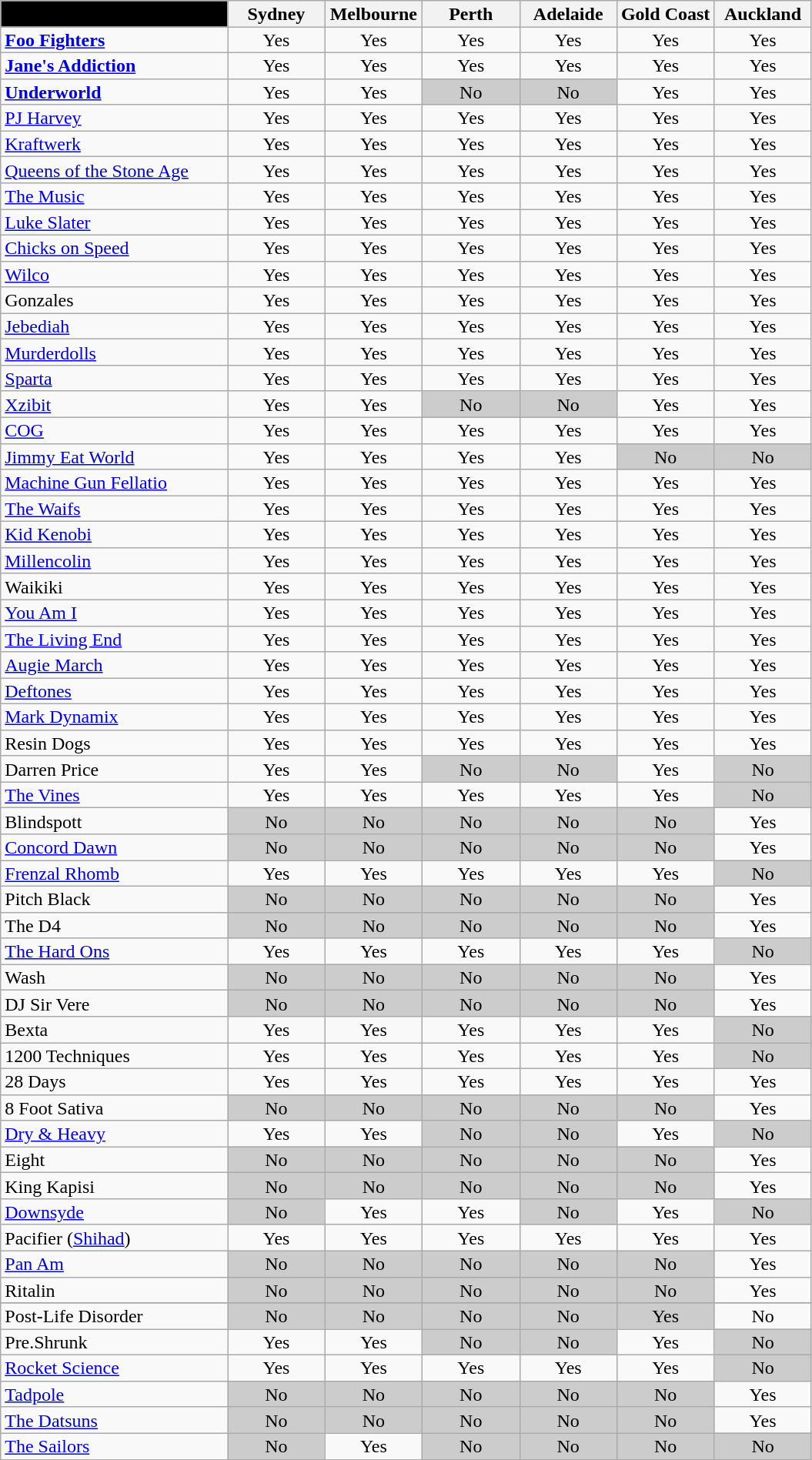<table class="wikitable sortable" style="line-height:0.95em;">
<tr>
<th style="background:#000; width:28%;"> </th>
<th width=12%>Sydney</th>
<th width=12%>Melbourne</th>
<th width=12%>Perth</th>
<th width=12%>Adelaide</th>
<th width=12%>Gold Coast</th>
<th width=12%>Auckland</th>
</tr>
<tr align=center>
<td align=left><strong><a href='#'>Foo Fighters</a></strong></td>
<td>Yes</td>
<td>Yes</td>
<td>Yes</td>
<td>Yes</td>
<td>Yes</td>
<td>Yes</td>
</tr>
<tr align=center>
<td align=left><strong><a href='#'>Jane's Addiction</a></strong></td>
<td>Yes</td>
<td>Yes</td>
<td>Yes</td>
<td>Yes</td>
<td>Yes</td>
<td>Yes</td>
</tr>
<tr align=center>
<td align=left><strong><a href='#'>Underworld</a></strong></td>
<td>Yes</td>
<td>Yes</td>
<td style="background:#ccc;">No</td>
<td style="background:#ccc;">No</td>
<td>Yes</td>
<td>Yes</td>
</tr>
<tr align=center>
<td align=left><a href='#'>PJ Harvey</a></td>
<td>Yes</td>
<td>Yes</td>
<td>Yes</td>
<td>Yes</td>
<td>Yes</td>
<td>Yes</td>
</tr>
<tr align=center>
<td align=left><a href='#'>Kraftwerk</a></td>
<td>Yes</td>
<td>Yes</td>
<td>Yes</td>
<td>Yes</td>
<td>Yes</td>
<td>Yes</td>
</tr>
<tr align=center>
<td align=left><a href='#'>Queens of the Stone Age</a></td>
<td>Yes</td>
<td>Yes</td>
<td>Yes</td>
<td>Yes</td>
<td>Yes</td>
<td>Yes</td>
</tr>
<tr align=center>
<td align=left><a href='#'>The Music</a></td>
<td>Yes</td>
<td>Yes</td>
<td>Yes</td>
<td>Yes</td>
<td>Yes</td>
<td>Yes</td>
</tr>
<tr align=center>
<td align=left><a href='#'>Luke Slater</a></td>
<td>Yes</td>
<td>Yes</td>
<td>Yes</td>
<td>Yes</td>
<td>Yes</td>
<td>Yes</td>
</tr>
<tr align=center>
<td align=left><a href='#'>Chicks on Speed</a></td>
<td>Yes</td>
<td>Yes</td>
<td>Yes</td>
<td>Yes</td>
<td>Yes</td>
<td>Yes</td>
</tr>
<tr Lilly Allen align=center>
<td align=left><a href='#'>Wilco</a></td>
<td>Yes</td>
<td>Yes</td>
<td>Yes</td>
<td>Yes</td>
<td>Yes</td>
<td>Yes</td>
</tr>
<tr align=center>
<td align=left>Gonzales</td>
<td>Yes</td>
<td>Yes</td>
<td>Yes</td>
<td>Yes</td>
<td>Yes</td>
<td>Yes</td>
</tr>
<tr align=center>
<td align=left><a href='#'>Jebediah</a></td>
<td>Yes</td>
<td>Yes</td>
<td>Yes</td>
<td>Yes</td>
<td>Yes</td>
<td>Yes</td>
</tr>
<tr align=center>
<td align=left><a href='#'>Murderdolls</a></td>
<td>Yes</td>
<td>Yes</td>
<td>Yes</td>
<td>Yes</td>
<td>Yes</td>
<td>Yes</td>
</tr>
<tr align=center>
<td align=left><a href='#'>Sparta</a></td>
<td>Yes</td>
<td>Yes</td>
<td>Yes</td>
<td>Yes</td>
<td>Yes</td>
<td>Yes</td>
</tr>
<tr align=center>
<td align=left><a href='#'>Xzibit</a></td>
<td>Yes</td>
<td>Yes</td>
<td style="background:#ccc;">No</td>
<td style="background:#ccc;">No</td>
<td>Yes</td>
<td>Yes</td>
</tr>
<tr align=center>
<td align=left><a href='#'>COG</a></td>
<td>Yes</td>
<td>Yes</td>
<td>Yes</td>
<td>Yes</td>
<td>Yes</td>
<td>Yes</td>
</tr>
<tr align=center>
<td align=left><a href='#'>Jimmy Eat World</a></td>
<td>Yes</td>
<td>Yes</td>
<td>Yes</td>
<td>Yes</td>
<td style="background:#ccc;">No</td>
<td style="background:#ccc;">No</td>
</tr>
<tr align=center>
<td align=left><a href='#'>Machine Gun Fellatio</a></td>
<td>Yes</td>
<td>Yes</td>
<td>Yes</td>
<td>Yes</td>
<td>Yes</td>
<td>Yes</td>
</tr>
<tr align=center>
<td align=left><a href='#'>The Waifs</a></td>
<td>Yes</td>
<td>Yes</td>
<td>Yes</td>
<td>Yes</td>
<td>Yes</td>
<td>Yes</td>
</tr>
<tr align=center>
<td align=left><a href='#'>Kid Kenobi</a></td>
<td>Yes</td>
<td>Yes</td>
<td>Yes</td>
<td>Yes</td>
<td>Yes</td>
<td>Yes</td>
</tr>
<tr align=center>
<td align=left><a href='#'>Millencolin</a></td>
<td>Yes</td>
<td>Yes</td>
<td>Yes</td>
<td>Yes</td>
<td>Yes</td>
<td>Yes</td>
</tr>
<tr align=center>
<td align=left>Waikiki</td>
<td>Yes</td>
<td>Yes</td>
<td>Yes</td>
<td>Yes</td>
<td>Yes</td>
<td>Yes</td>
</tr>
<tr align=center>
<td align=left><a href='#'>You Am I</a></td>
<td>Yes</td>
<td>Yes</td>
<td>Yes</td>
<td>Yes</td>
<td>Yes</td>
<td>Yes</td>
</tr>
<tr align=center>
<td align=left><a href='#'>The Living End</a></td>
<td>Yes</td>
<td>Yes</td>
<td>Yes</td>
<td>Yes</td>
<td>Yes</td>
<td>Yes</td>
</tr>
<tr align=center>
<td align=left><a href='#'>Augie March</a></td>
<td>Yes</td>
<td>Yes</td>
<td>Yes</td>
<td>Yes</td>
<td>Yes</td>
<td>Yes</td>
</tr>
<tr align=center>
<td align=left><a href='#'>Deftones</a></td>
<td>Yes</td>
<td>Yes</td>
<td>Yes</td>
<td>Yes</td>
<td>Yes</td>
<td>Yes</td>
</tr>
<tr align=center>
<td align=left><a href='#'>Mark Dynamix</a></td>
<td>Yes</td>
<td>Yes</td>
<td>Yes</td>
<td>Yes</td>
<td>Yes</td>
<td>Yes</td>
</tr>
<tr align=center>
<td align=left>Resin Dogs</td>
<td>Yes</td>
<td>Yes</td>
<td>Yes</td>
<td>Yes</td>
<td>Yes</td>
<td>Yes</td>
</tr>
<tr align=center>
<td align=left>Darren Price</td>
<td>Yes</td>
<td>Yes</td>
<td style="background:#ccc;">No</td>
<td style="background:#ccc;">No</td>
<td>Yes</td>
<td style="background:#ccc;">No</td>
</tr>
<tr align=center>
<td align=left><a href='#'>The Vines</a></td>
<td>Yes</td>
<td>Yes</td>
<td>Yes</td>
<td>Yes</td>
<td>Yes</td>
<td style="background:#ccc;">No</td>
</tr>
<tr align=center>
<td align=left>Blindspott</td>
<td style="background:#ccc;">No</td>
<td style="background:#ccc;">No</td>
<td style="background:#ccc;">No</td>
<td style="background:#ccc;">No</td>
<td style="background:#ccc;">No</td>
<td>Yes</td>
</tr>
<tr align=center>
<td align=left><a href='#'>Concord Dawn</a></td>
<td style="background:#ccc;">No</td>
<td style="background:#ccc;">No</td>
<td style="background:#ccc;">No</td>
<td style="background:#ccc;">No</td>
<td style="background:#ccc;">No</td>
<td>Yes</td>
</tr>
<tr align=center>
<td align=left><a href='#'>Frenzal Rhomb</a></td>
<td>Yes</td>
<td>Yes</td>
<td>Yes</td>
<td>Yes</td>
<td>Yes</td>
<td style="background:#ccc;">No</td>
</tr>
<tr align=center>
<td align=left>Pitch Black</td>
<td style="background:#ccc;">No</td>
<td style="background:#ccc;">No</td>
<td style="background:#ccc;">No</td>
<td style="background:#ccc;">No</td>
<td style="background:#ccc;">No</td>
<td>Yes</td>
</tr>
<tr align=center>
<td align=left>The D4</td>
<td style="background:#ccc;">No</td>
<td style="background:#ccc;">No</td>
<td style="background:#ccc;">No</td>
<td style="background:#ccc;">No</td>
<td style="background:#ccc;">No</td>
<td>Yes</td>
</tr>
<tr align=center>
<td align=left><a href='#'>The Hard Ons</a></td>
<td>Yes</td>
<td>Yes</td>
<td>Yes</td>
<td>Yes</td>
<td>Yes</td>
<td style="background:#ccc;">No</td>
</tr>
<tr align=center>
<td align=left>Wash</td>
<td style="background:#ccc;">No</td>
<td style="background:#ccc;">No</td>
<td style="background:#ccc;">No</td>
<td style="background:#ccc;">No</td>
<td style="background:#ccc;">No</td>
<td>Yes</td>
</tr>
<tr align=center>
<td align=left>DJ Sir Vere</td>
<td style="background:#ccc;">No</td>
<td style="background:#ccc;">No</td>
<td style="background:#ccc;">No</td>
<td style="background:#ccc;">No</td>
<td style="background:#ccc;">No</td>
<td>Yes</td>
</tr>
<tr align=center>
<td align=left>Bexta</td>
<td>Yes</td>
<td>Yes</td>
<td>Yes</td>
<td>Yes</td>
<td>Yes</td>
<td style="background:#ccc;">No</td>
</tr>
<tr align=center>
<td align=left>1200 Techniques</td>
<td>Yes</td>
<td>Yes</td>
<td>Yes</td>
<td>Yes</td>
<td>Yes</td>
<td style="background:#ccc;">No</td>
</tr>
<tr align=center>
<td align=left>28 Days</td>
<td>Yes</td>
<td>Yes</td>
<td>Yes</td>
<td>Yes</td>
<td>Yes</td>
<td>Yes</td>
</tr>
<tr align=center>
<td align=left>8 Foot Sativa</td>
<td style="background:#ccc;">No</td>
<td style="background:#ccc;">No</td>
<td style="background:#ccc;">No</td>
<td style="background:#ccc;">No</td>
<td style="background:#ccc;">No</td>
<td>Yes</td>
</tr>
<tr align=center>
<td align=left><a href='#'>Dry & Heavy</a></td>
<td>Yes</td>
<td>Yes</td>
<td style="background:#ccc;">No</td>
<td style="background:#ccc;">No</td>
<td>Yes</td>
<td style="background:#ccc;">No</td>
</tr>
<tr align=center>
<td align=left>Eight</td>
<td style="background:#ccc;">No</td>
<td style="background:#ccc;">No</td>
<td style="background:#ccc;">No</td>
<td style="background:#ccc;">No</td>
<td style="background:#ccc;">No</td>
<td>Yes</td>
</tr>
<tr align=center>
<td align=left>King Kapisi</td>
<td style="background:#ccc;">No</td>
<td style="background:#ccc;">No</td>
<td style="background:#ccc;">No</td>
<td style="background:#ccc;">No</td>
<td style="background:#ccc;">No</td>
<td>Yes</td>
</tr>
<tr align=center>
<td align=left><a href='#'>Downsyde</a></td>
<td style="background:#ccc;">No</td>
<td>Yes</td>
<td>Yes</td>
<td style="background:#ccc;">No</td>
<td>Yes</td>
<td style="background:#ccc;">No</td>
</tr>
<tr align=center>
<td align=left>Pacifier (<a href='#'>Shihad</a>)</td>
<td>Yes</td>
<td>Yes</td>
<td>Yes</td>
<td>Yes</td>
<td>Yes</td>
<td>Yes</td>
</tr>
<tr align=center>
<td align=left><a href='#'>Pan Am</a></td>
<td style="background:#ccc;">No</td>
<td style="background:#ccc;">No</td>
<td style="background:#ccc;">No</td>
<td style="background:#ccc;">No</td>
<td style="background:#ccc;">No</td>
<td>Yes</td>
</tr>
<tr align=center>
<td align=left>Ritalin</td>
<td style="background:#ccc;">No</td>
<td style="background:#ccc;">No</td>
<td style="background:#ccc;">No</td>
<td style="background:#ccc;">No</td>
<td style="background:#ccc;">No</td>
<td>Yes</td>
</tr>
<tr align=centern=left|Pnau||Yes  ||Yes  || style="background:#ccc;"|No  || style="background:#ccc;"|No  || style="background:#ccc;"|No  || style="background:#ccc;"|No>
</tr>
<tr align=center>
<td align=left>Post-Life Disorder</td>
<td style="background:#ccc;">No</td>
<td style="background:#ccc;">No</td>
<td style="background:#ccc;">No</td>
<td style="background:#ccc;">No</td>
<td style="background:#ccc;">Yes</td>
<td>No</td>
</tr>
<tr align=center>
<td align=left>Pre.Shrunk</td>
<td>Yes</td>
<td>Yes</td>
<td style="background:#ccc;">No</td>
<td style="background:#ccc;">No</td>
<td>Yes</td>
<td style="background:#ccc;">No</td>
</tr>
<tr align=center>
<td align=left><a href='#'>Rocket Science</a></td>
<td>Yes</td>
<td>Yes</td>
<td>Yes</td>
<td>Yes</td>
<td>Yes</td>
<td style="background:#ccc;">No</td>
</tr>
<tr align=center>
<td align=left><a href='#'>Tadpole</a></td>
<td style="background:#ccc;">No</td>
<td style="background:#ccc;">No</td>
<td style="background:#ccc;">No</td>
<td style="background:#ccc;">No</td>
<td style="background:#ccc;">No</td>
<td>Yes</td>
</tr>
<tr align=center>
<td align=left><a href='#'>The Datsuns</a></td>
<td style="background:#ccc;">No</td>
<td style="background:#ccc;">No</td>
<td style="background:#ccc;">No</td>
<td style="background:#ccc;">No</td>
<td style="background:#ccc;">No</td>
<td>Yes</td>
</tr>
<tr align=center>
<td align=left><a href='#'>The Sailors</a></td>
<td style="background:#ccc;">No</td>
<td>Yes</td>
<td style="background:#ccc;">No</td>
<td style="background:#ccc;">No</td>
<td style="background:#ccc;">No</td>
<td style="background:#ccc;">No</td>
</tr>
<tr align=center>
</tr>
</table>
